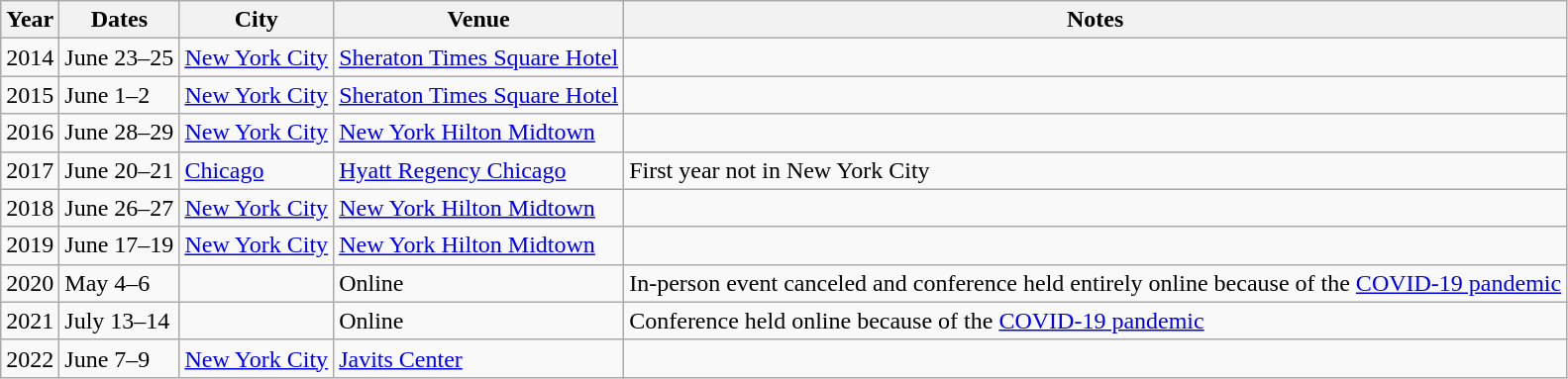<table class="wikitable sortable">
<tr>
<th>Year</th>
<th>Dates</th>
<th>City</th>
<th>Venue</th>
<th>Notes</th>
</tr>
<tr>
<td>2014</td>
<td>June 23–25</td>
<td><a href='#'>New York City</a></td>
<td><a href='#'>Sheraton Times Square Hotel</a></td>
<td></td>
</tr>
<tr>
<td>2015</td>
<td>June 1–2</td>
<td><a href='#'>New York City</a></td>
<td><a href='#'>Sheraton Times Square Hotel</a></td>
<td></td>
</tr>
<tr>
<td>2016</td>
<td>June 28–29</td>
<td><a href='#'>New York City</a></td>
<td><a href='#'>New York Hilton Midtown</a></td>
<td></td>
</tr>
<tr>
<td>2017</td>
<td>June 20–21</td>
<td><a href='#'>Chicago</a></td>
<td><a href='#'>Hyatt Regency Chicago</a></td>
<td>First year not in New York City</td>
</tr>
<tr>
<td>2018</td>
<td>June 26–27</td>
<td><a href='#'>New York City</a></td>
<td><a href='#'>New York Hilton Midtown</a></td>
<td></td>
</tr>
<tr>
<td>2019</td>
<td>June 17–19</td>
<td><a href='#'>New York City</a></td>
<td><a href='#'>New York Hilton Midtown</a></td>
<td></td>
</tr>
<tr>
<td>2020</td>
<td>May 4–6</td>
<td></td>
<td>Online</td>
<td>In‑person event canceled and conference held entirely online because of the <a href='#'>COVID-19 pandemic</a></td>
</tr>
<tr>
<td>2021</td>
<td>July 13–14</td>
<td></td>
<td>Online</td>
<td>Conference held online because of the <a href='#'>COVID-19 pandemic</a></td>
</tr>
<tr>
<td>2022</td>
<td>June 7–9</td>
<td><a href='#'>New York City</a></td>
<td><a href='#'>Javits Center</a></td>
<td></td>
</tr>
</table>
